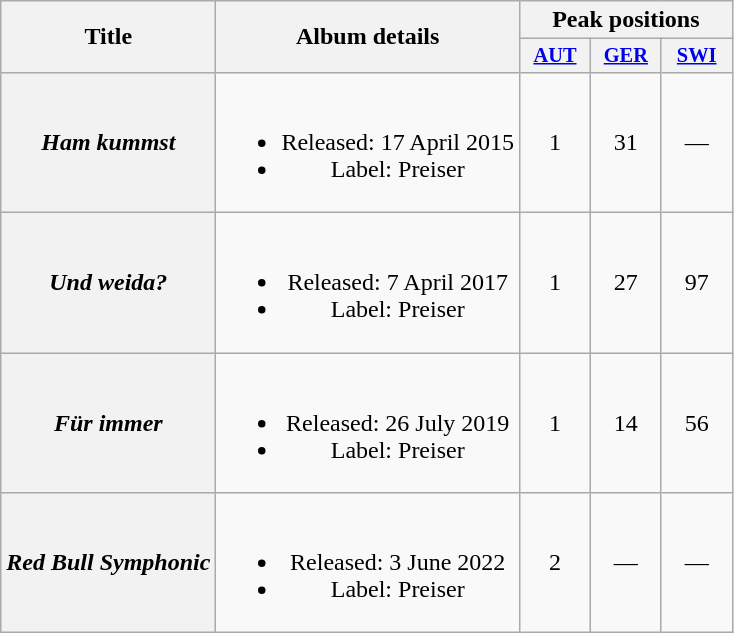<table class="wikitable plainrowheaders" style="text-align:center">
<tr>
<th align="center" rowspan="2">Title</th>
<th align="center" rowspan="2">Album details</th>
<th align="center" colspan="3">Peak positions</th>
</tr>
<tr>
<th scope="col" style="width:3em;font-size:85%;"><a href='#'>AUT</a><br></th>
<th scope="col" style="width:3em;font-size:85%;"><a href='#'>GER</a><br></th>
<th scope="col" style="width:3em;font-size:85%;"><a href='#'>SWI</a><br></th>
</tr>
<tr>
<th scope="row"><em>Ham kummst</em></th>
<td><br><ul><li>Released: 17 April 2015</li><li>Label: Preiser</li></ul></td>
<td>1</td>
<td>31</td>
<td>—</td>
</tr>
<tr>
<th scope="row"><em>Und weida?</em></th>
<td><br><ul><li>Released: 7 April 2017</li><li>Label: Preiser</li></ul></td>
<td>1</td>
<td>27</td>
<td>97</td>
</tr>
<tr>
<th scope="row"><em>Für immer</em></th>
<td><br><ul><li>Released: 26 July 2019</li><li>Label: Preiser</li></ul></td>
<td>1</td>
<td>14</td>
<td>56</td>
</tr>
<tr>
<th scope="row"><em>Red Bull Symphonic</em><br></th>
<td><br><ul><li>Released: 3 June 2022</li><li>Label: Preiser</li></ul></td>
<td>2</td>
<td>—</td>
<td>—</td>
</tr>
</table>
